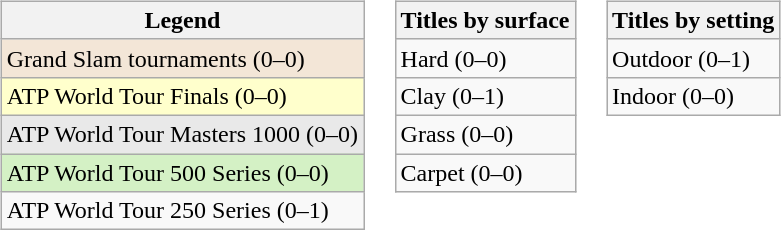<table>
<tr valign="top">
<td><br><table class="wikitable">
<tr>
<th>Legend</th>
</tr>
<tr style="background:#f3e6d7;">
<td>Grand Slam tournaments (0–0)</td>
</tr>
<tr style="background:#ffc;">
<td>ATP World Tour Finals (0–0)</td>
</tr>
<tr style="background:#e9e9e9;">
<td>ATP World Tour Masters 1000 (0–0)</td>
</tr>
<tr style="background:#d4f1c5;">
<td>ATP World Tour 500 Series (0–0)</td>
</tr>
<tr>
<td>ATP World Tour 250 Series (0–1)</td>
</tr>
</table>
</td>
<td><br><table class="wikitable">
<tr>
<th>Titles by surface</th>
</tr>
<tr>
<td>Hard (0–0)</td>
</tr>
<tr>
<td>Clay (0–1)</td>
</tr>
<tr>
<td>Grass (0–0)</td>
</tr>
<tr>
<td>Carpet (0–0)</td>
</tr>
</table>
</td>
<td><br><table class="wikitable">
<tr>
<th>Titles by setting</th>
</tr>
<tr>
<td>Outdoor (0–1)</td>
</tr>
<tr>
<td>Indoor (0–0)</td>
</tr>
</table>
</td>
</tr>
</table>
